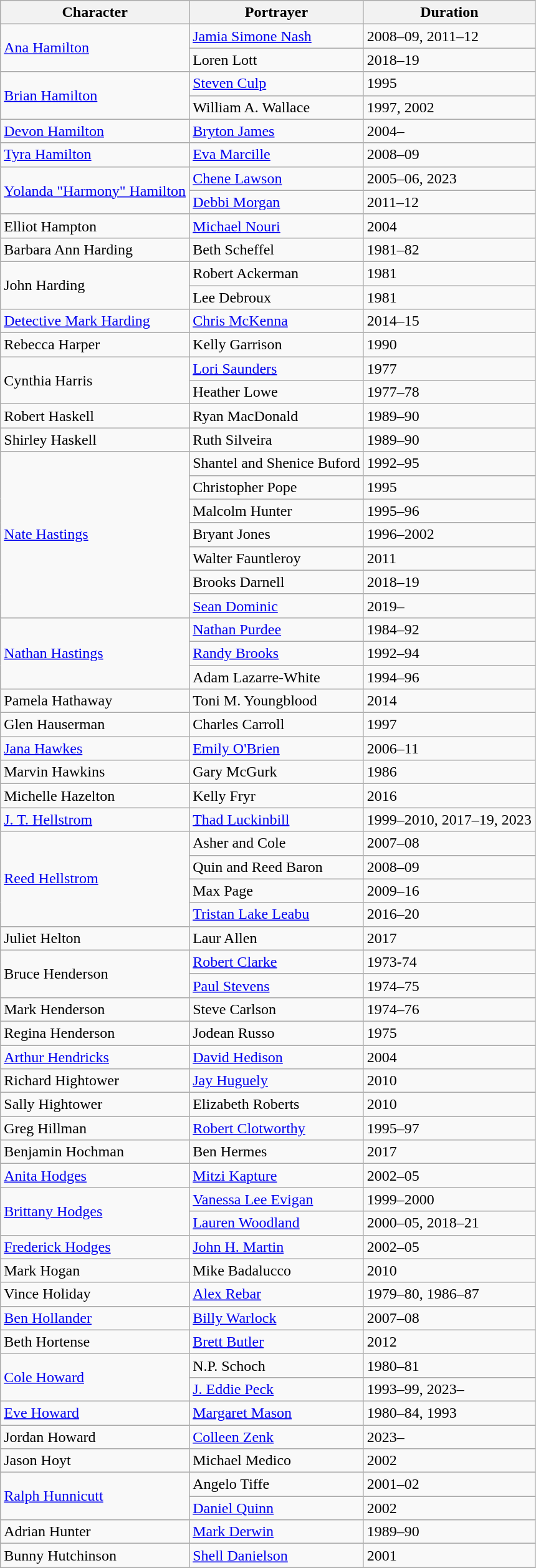<table class="wikitable sortable">
<tr ">
<th>Character</th>
<th>Portrayer</th>
<th>Duration</th>
</tr>
<tr>
<td rowspan="2"><a href='#'>Ana Hamilton</a></td>
<td><a href='#'>Jamia Simone Nash</a></td>
<td>2008–09, 2011–12</td>
</tr>
<tr>
<td>Loren Lott</td>
<td>2018–19</td>
</tr>
<tr>
<td rowspan="2"><a href='#'>Brian Hamilton</a></td>
<td><a href='#'>Steven Culp</a></td>
<td>1995</td>
</tr>
<tr>
<td>William A. Wallace</td>
<td>1997, 2002</td>
</tr>
<tr>
<td><a href='#'>Devon Hamilton</a></td>
<td><a href='#'>Bryton James</a></td>
<td>2004–</td>
</tr>
<tr>
<td><a href='#'>Tyra Hamilton</a></td>
<td><a href='#'>Eva Marcille</a></td>
<td>2008–09</td>
</tr>
<tr>
<td rowspan="2"><a href='#'>Yolanda "Harmony" Hamilton</a></td>
<td><a href='#'>Chene Lawson</a></td>
<td>2005–06, 2023</td>
</tr>
<tr>
<td><a href='#'>Debbi Morgan</a></td>
<td>2011–12</td>
</tr>
<tr>
<td>Elliot Hampton</td>
<td><a href='#'>Michael Nouri</a></td>
<td>2004</td>
</tr>
<tr>
<td>Barbara Ann Harding</td>
<td>Beth Scheffel</td>
<td>1981–82</td>
</tr>
<tr>
<td rowspan="2">John Harding</td>
<td>Robert Ackerman</td>
<td>1981</td>
</tr>
<tr>
<td>Lee Debroux</td>
<td>1981</td>
</tr>
<tr>
<td><a href='#'>Detective Mark Harding</a></td>
<td><a href='#'>Chris McKenna</a></td>
<td>2014–15</td>
</tr>
<tr>
<td>Rebecca Harper</td>
<td>Kelly Garrison</td>
<td>1990</td>
</tr>
<tr>
<td rowspan="2">Cynthia Harris</td>
<td><a href='#'>Lori Saunders</a></td>
<td>1977</td>
</tr>
<tr>
<td>Heather Lowe</td>
<td>1977–78</td>
</tr>
<tr>
<td>Robert Haskell</td>
<td>Ryan MacDonald</td>
<td>1989–90</td>
</tr>
<tr>
<td>Shirley Haskell</td>
<td>Ruth Silveira</td>
<td>1989–90</td>
</tr>
<tr>
<td rowspan="7"><a href='#'>Nate Hastings</a></td>
<td>Shantel and Shenice Buford</td>
<td>1992–95</td>
</tr>
<tr>
<td>Christopher Pope</td>
<td>1995</td>
</tr>
<tr>
<td>Malcolm Hunter</td>
<td>1995–96</td>
</tr>
<tr>
<td>Bryant Jones</td>
<td>1996–2002</td>
</tr>
<tr>
<td>Walter Fauntleroy</td>
<td>2011</td>
</tr>
<tr>
<td>Brooks Darnell</td>
<td>2018–19</td>
</tr>
<tr>
<td><a href='#'>Sean Dominic</a></td>
<td>2019–</td>
</tr>
<tr>
<td rowspan="3"><a href='#'>Nathan Hastings</a></td>
<td><a href='#'>Nathan Purdee</a></td>
<td>1984–92</td>
</tr>
<tr>
<td><a href='#'>Randy Brooks</a></td>
<td>1992–94</td>
</tr>
<tr>
<td>Adam Lazarre-White</td>
<td>1994–96</td>
</tr>
<tr>
<td>Pamela Hathaway</td>
<td>Toni M. Youngblood</td>
<td>2014</td>
</tr>
<tr>
<td>Glen Hauserman</td>
<td>Charles Carroll</td>
<td>1997</td>
</tr>
<tr>
<td><a href='#'>Jana Hawkes</a></td>
<td><a href='#'>Emily O'Brien</a></td>
<td>2006–11</td>
</tr>
<tr>
<td>Marvin Hawkins</td>
<td>Gary McGurk</td>
<td>1986</td>
</tr>
<tr>
<td>Michelle Hazelton</td>
<td>Kelly Fryr</td>
<td>2016</td>
</tr>
<tr>
<td><a href='#'>J. T. Hellstrom</a></td>
<td><a href='#'>Thad Luckinbill</a></td>
<td>1999–2010, 2017–19, 2023</td>
</tr>
<tr>
<td rowspan="4"><a href='#'>Reed Hellstrom</a></td>
<td>Asher and Cole</td>
<td>2007–08</td>
</tr>
<tr>
<td>Quin and Reed Baron</td>
<td>2008–09</td>
</tr>
<tr>
<td>Max Page</td>
<td>2009–16</td>
</tr>
<tr>
<td><a href='#'>Tristan Lake Leabu</a></td>
<td>2016–20</td>
</tr>
<tr>
<td>Juliet Helton</td>
<td>Laur Allen</td>
<td>2017</td>
</tr>
<tr>
<td rowspan="2">Bruce Henderson</td>
<td><a href='#'>Robert Clarke</a></td>
<td>1973-74</td>
</tr>
<tr>
<td><a href='#'>Paul Stevens</a></td>
<td>1974–75</td>
</tr>
<tr>
<td>Mark Henderson</td>
<td>Steve Carlson</td>
<td>1974–76</td>
</tr>
<tr>
<td>Regina Henderson</td>
<td>Jodean Russo</td>
<td>1975</td>
</tr>
<tr>
<td><a href='#'>Arthur Hendricks</a></td>
<td><a href='#'>David Hedison</a></td>
<td>2004</td>
</tr>
<tr>
<td>Richard Hightower</td>
<td><a href='#'>Jay Huguely</a></td>
<td>2010</td>
</tr>
<tr>
<td>Sally Hightower</td>
<td>Elizabeth Roberts</td>
<td>2010</td>
</tr>
<tr>
<td>Greg Hillman</td>
<td><a href='#'>Robert Clotworthy</a></td>
<td>1995–97</td>
</tr>
<tr>
<td>Benjamin Hochman</td>
<td>Ben Hermes</td>
<td>2017</td>
</tr>
<tr>
<td><a href='#'>Anita Hodges</a></td>
<td><a href='#'>Mitzi Kapture</a></td>
<td>2002–05</td>
</tr>
<tr>
<td rowspan="2"><a href='#'>Brittany Hodges</a></td>
<td><a href='#'>Vanessa Lee Evigan</a></td>
<td>1999–2000</td>
</tr>
<tr>
<td><a href='#'>Lauren Woodland</a></td>
<td>2000–05, 2018–21</td>
</tr>
<tr>
<td><a href='#'>Frederick Hodges</a></td>
<td><a href='#'>John H. Martin</a></td>
<td>2002–05</td>
</tr>
<tr>
<td>Mark Hogan</td>
<td>Mike Badalucco</td>
<td>2010</td>
</tr>
<tr>
<td>Vince Holiday</td>
<td><a href='#'>Alex Rebar</a></td>
<td>1979–80, 1986–87</td>
</tr>
<tr>
<td><a href='#'>Ben Hollander</a></td>
<td><a href='#'>Billy Warlock</a></td>
<td>2007–08</td>
</tr>
<tr>
<td>Beth Hortense</td>
<td><a href='#'>Brett Butler</a></td>
<td>2012</td>
</tr>
<tr>
<td rowspan="2"><a href='#'>Cole Howard</a></td>
<td>N.P. Schoch</td>
<td>1980–81</td>
</tr>
<tr>
<td><a href='#'>J. Eddie Peck</a></td>
<td>1993–99, 2023–</td>
</tr>
<tr>
<td><a href='#'>Eve Howard</a></td>
<td><a href='#'>Margaret Mason</a></td>
<td>1980–84, 1993</td>
</tr>
<tr>
<td>Jordan Howard</td>
<td><a href='#'>Colleen Zenk</a></td>
<td>2023–</td>
</tr>
<tr>
<td>Jason Hoyt</td>
<td>Michael Medico</td>
<td>2002</td>
</tr>
<tr>
<td rowspan="2"><a href='#'>Ralph Hunnicutt</a></td>
<td>Angelo Tiffe</td>
<td>2001–02</td>
</tr>
<tr>
<td><a href='#'>Daniel Quinn</a></td>
<td>2002</td>
</tr>
<tr>
<td>Adrian Hunter</td>
<td><a href='#'>Mark Derwin</a></td>
<td>1989–90</td>
</tr>
<tr>
<td>Bunny Hutchinson</td>
<td><a href='#'>Shell Danielson</a></td>
<td>2001</td>
</tr>
</table>
